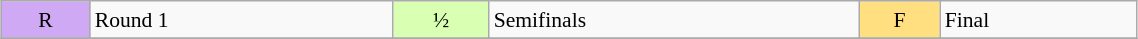<table class="wikitable" style="margin:0.5em auto; font-size:90%; line-height:1.25em;" width=60%;>
<tr>
<td bgcolor="#D0A9F5" align=center>R</td>
<td>Round 1</td>
<td bgcolor="#D9FFB2" align=center>½</td>
<td>Semifinals</td>
<td bgcolor="#FFDF80" align=center>F</td>
<td>Final</td>
</tr>
<tr>
</tr>
</table>
